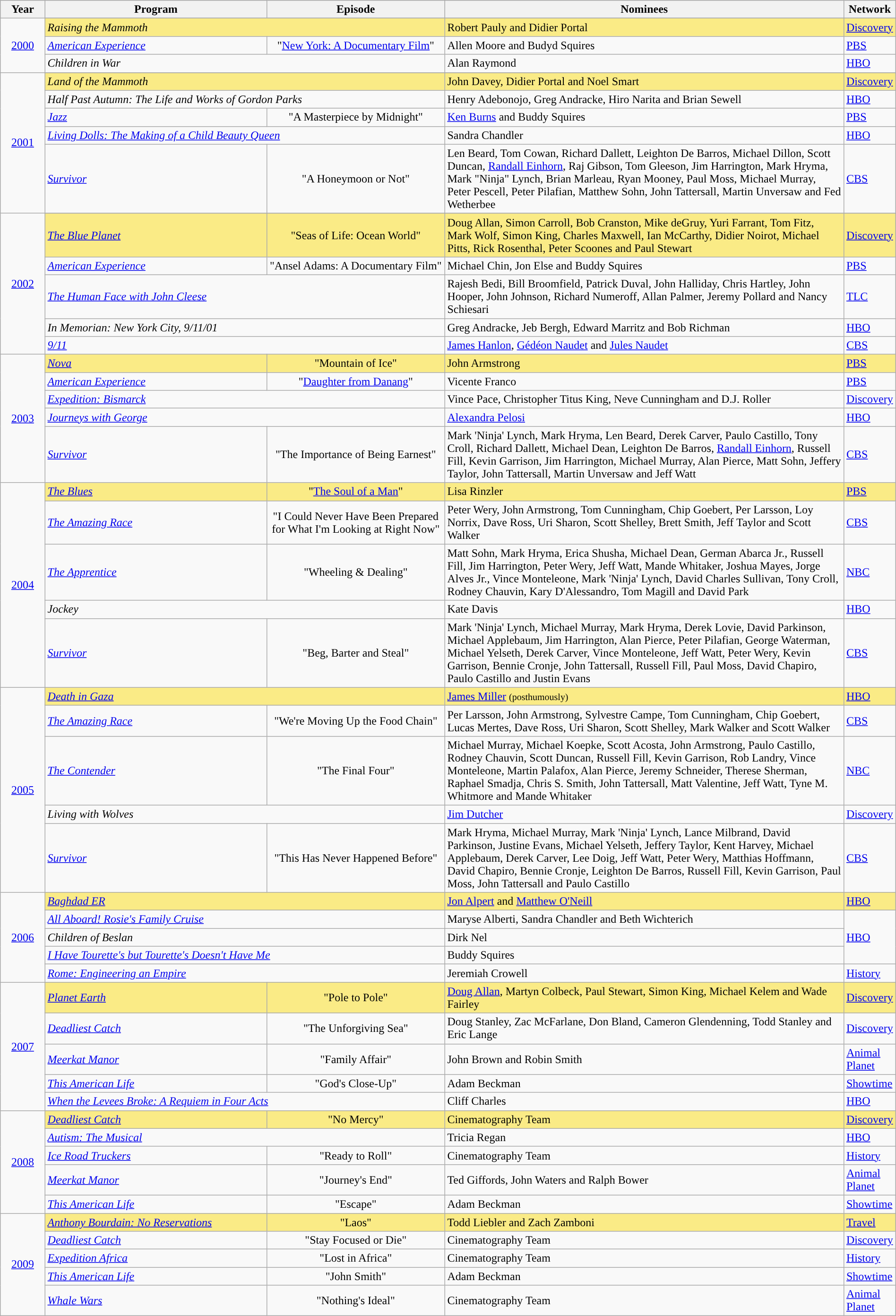<table class="wikitable" style="width:100%">
<tr style="background:#bebebe;">
<th style="width:5%;">Year</th>
<th style="width:25%;">Program</th>
<th style="width:20%;">Episode</th>
<th style="width:45%;">Nominees</th>
<th style="width:5%;">Network</th>
</tr>
<tr>
<td rowspan=4 style="text-align:center;"><a href='#'>2000</a><br></td>
</tr>
<tr style="background:#FAEB86;">
<td colspan=2><em>Raising the Mammoth</em></td>
<td>Robert Pauly and Didier Portal</td>
<td><a href='#'>Discovery</a></td>
</tr>
<tr>
<td><em><a href='#'>American Experience</a></em></td>
<td align=center>"<a href='#'>New York: A Documentary Film</a>"</td>
<td>Allen Moore and Budyd Squires</td>
<td><a href='#'>PBS</a></td>
</tr>
<tr>
<td colspan=2><em>Children in War</em></td>
<td>Alan Raymond</td>
<td><a href='#'>HBO</a></td>
</tr>
<tr>
<td rowspan=6 style="text-align:center;"><a href='#'>2001</a><br></td>
</tr>
<tr style="background:#FAEB86;">
<td colspan=2><em>Land of the Mammoth</em></td>
<td>John Davey, Didier Portal and Noel Smart</td>
<td><a href='#'>Discovery</a></td>
</tr>
<tr>
<td colspan=2><em>Half Past Autumn: The Life and Works of Gordon Parks</em></td>
<td>Henry Adebonojo, Greg Andracke, Hiro Narita and Brian Sewell</td>
<td><a href='#'>HBO</a></td>
</tr>
<tr>
<td><em><a href='#'>Jazz</a></em></td>
<td align=center>"A Masterpiece by Midnight"</td>
<td><a href='#'>Ken Burns</a> and Buddy Squires</td>
<td><a href='#'>PBS</a></td>
</tr>
<tr>
<td colspan=2><em><a href='#'>Living Dolls: The Making of a Child Beauty Queen</a></em></td>
<td>Sandra Chandler</td>
<td><a href='#'>HBO</a></td>
</tr>
<tr>
<td><em><a href='#'>Survivor</a></em></td>
<td align=center>"A Honeymoon or Not"</td>
<td>Len Beard, Tom Cowan, Richard Dallett, Leighton De Barros, Michael Dillon, Scott Duncan, <a href='#'>Randall Einhorn</a>, Raj Gibson, Tom Gleeson, Jim Harrington, Mark Hryma, Mark "Ninja" Lynch, Brian Marleau, Ryan Mooney, Paul Moss, Michael Murray, Peter Pescell, Peter Pilafian, Matthew Sohn, John Tattersall, Martin Unversaw and Fed Wetherbee</td>
<td><a href='#'>CBS</a></td>
</tr>
<tr>
<td rowspan=6 style="text-align:center;"><a href='#'>2002</a><br></td>
</tr>
<tr style="background:#FAEB86;">
<td><em><a href='#'>The Blue Planet</a></em></td>
<td align=center>"Seas of Life: Ocean World"</td>
<td>Doug Allan, Simon Carroll, Bob Cranston, Mike deGruy, Yuri Farrant, Tom Fitz, Mark Wolf, Simon King, Charles Maxwell, Ian McCarthy, Didier Noirot, Michael Pitts, Rick Rosenthal, Peter Scoones and Paul Stewart</td>
<td><a href='#'>Discovery</a></td>
</tr>
<tr>
<td><em><a href='#'>American Experience</a></em></td>
<td align=center>"Ansel Adams: A Documentary Film"</td>
<td>Michael Chin, Jon Else and Buddy Squires</td>
<td><a href='#'>PBS</a></td>
</tr>
<tr>
<td colspan=2><em><a href='#'>The Human Face with John Cleese</a></em></td>
<td>Rajesh Bedi, Bill Broomfield, Patrick Duval, John Halliday, Chris Hartley, John Hooper, John Johnson, Richard Numeroff, Allan Palmer, Jeremy Pollard and Nancy Schiesari</td>
<td><a href='#'>TLC</a></td>
</tr>
<tr>
<td colspan=2><em>In Memorian: New York City, 9/11/01</em></td>
<td>Greg Andracke, Jeb Bergh, Edward Marritz and Bob Richman</td>
<td><a href='#'>HBO</a></td>
</tr>
<tr>
<td colspan=2><em><a href='#'>9/11</a></em></td>
<td><a href='#'>James Hanlon</a>, <a href='#'>Gédéon Naudet</a> and <a href='#'>Jules Naudet</a></td>
<td><a href='#'>CBS</a></td>
</tr>
<tr>
<td rowspan=5 style="text-align:center;"><a href='#'>2003</a><br></td>
<td style="background:#FAEB86;"><em><a href='#'>Nova</a></em></td>
<td style="background:#FAEB86;" align=center>"Mountain of Ice"</td>
<td style="background:#FAEB86;">John Armstrong</td>
<td style="background:#FAEB86;"><a href='#'>PBS</a></td>
</tr>
<tr>
<td><em><a href='#'>American Experience</a></em></td>
<td align=center>"<a href='#'>Daughter from Danang</a>"</td>
<td>Vicente Franco</td>
<td><a href='#'>PBS</a></td>
</tr>
<tr>
<td colspan=2><em><a href='#'>Expedition: Bismarck</a></em></td>
<td>Vince Pace, Christopher Titus King, Neve Cunningham and D.J. Roller</td>
<td><a href='#'>Discovery</a></td>
</tr>
<tr>
<td colspan=2><em><a href='#'>Journeys with George</a></em></td>
<td><a href='#'>Alexandra Pelosi</a></td>
<td><a href='#'>HBO</a></td>
</tr>
<tr>
<td><em><a href='#'>Survivor</a></em></td>
<td align=center>"The Importance of Being Earnest"</td>
<td>Mark 'Ninja' Lynch, Mark Hryma, Len Beard, Derek Carver, Paulo Castillo, Tony Croll, Richard Dallett, Michael Dean, Leighton De Barros, <a href='#'>Randall Einhorn</a>, Russell Fill, Kevin Garrison, Jim Harrington, Michael Murray, Alan Pierce, Matt Sohn, Jeffery Taylor, John Tattersall, Martin Unversaw and Jeff Watt</td>
<td><a href='#'>CBS</a></td>
</tr>
<tr>
<td rowspan=5 style="text-align:center;"><a href='#'>2004</a><br></td>
<td style="background:#FAEB86;"><em><a href='#'>The Blues</a></em></td>
<td style="background:#FAEB86;" align=center>"<a href='#'>The Soul of a Man</a>"</td>
<td style="background:#FAEB86;">Lisa Rinzler</td>
<td style="background:#FAEB86;"><a href='#'>PBS</a></td>
</tr>
<tr>
<td><em><a href='#'>The Amazing Race</a></em></td>
<td align=center>"I Could Never Have Been Prepared for What I'm Looking at Right Now"</td>
<td>Peter Wery, John Armstrong, Tom Cunningham, Chip Goebert, Per Larsson, Loy Norrix, Dave Ross, Uri Sharon, Scott Shelley, Brett Smith, Jeff Taylor and Scott Walker</td>
<td><a href='#'>CBS</a></td>
</tr>
<tr>
<td><em><a href='#'>The Apprentice</a></em></td>
<td align=center>"Wheeling & Dealing"</td>
<td>Matt Sohn, Mark Hryma, Erica Shusha, Michael Dean, German Abarca Jr., Russell Fill, Jim Harrington, Peter Wery, Jeff Watt, Mande Whitaker, Joshua Mayes, Jorge Alves Jr., Vince Monteleone, Mark 'Ninja' Lynch, David Charles Sullivan, Tony Croll, Rodney Chauvin, Kary D'Alessandro, Tom Magill and David Park</td>
<td><a href='#'>NBC</a></td>
</tr>
<tr>
<td colspan=2><em>Jockey</em></td>
<td>Kate Davis</td>
<td><a href='#'>HBO</a></td>
</tr>
<tr>
<td><em><a href='#'>Survivor</a></em></td>
<td align=center>"Beg, Barter and Steal"</td>
<td>Mark 'Ninja' Lynch, Michael Murray, Mark Hryma, Derek Lovie, David Parkinson, Michael Applebaum, Jim Harrington, Alan Pierce, Peter Pilafian, George Waterman, Michael Yelseth, Derek Carver, Vince Monteleone, Jeff Watt, Peter Wery, Kevin Garrison, Bennie Cronje, John Tattersall, Russell Fill, Paul Moss, David Chapiro, Paulo Castillo and Justin Evans</td>
<td><a href='#'>CBS</a></td>
</tr>
<tr>
<td rowspan=5 style="text-align:center;"><a href='#'>2005</a><br></td>
<td style="background:#FAEB86;" colspan=2><em><a href='#'>Death in Gaza</a></em></td>
<td style="background:#FAEB86;"><a href='#'>James Miller</a> <small>(posthumously)</small></td>
<td style="background:#FAEB86;"><a href='#'>HBO</a></td>
</tr>
<tr>
<td><em><a href='#'>The Amazing Race</a></em></td>
<td align=center>"We're Moving Up the Food Chain"</td>
<td>Per Larsson, John Armstrong, Sylvestre Campe, Tom Cunningham, Chip Goebert, Lucas Mertes, Dave Ross, Uri Sharon, Scott Shelley, Mark Walker and Scott Walker</td>
<td><a href='#'>CBS</a></td>
</tr>
<tr>
<td><em><a href='#'>The Contender</a></em></td>
<td align=center>"The Final Four"</td>
<td>Michael Murray, Michael Koepke, Scott Acosta, John Armstrong, Paulo Castillo, Rodney Chauvin, Scott Duncan, Russell Fill, Kevin Garrison, Rob Landry, Vince Monteleone, Martin Palafox, Alan Pierce, Jeremy Schneider, Therese Sherman, Raphael Smadja, Chris S. Smith, John Tattersall, Matt Valentine, Jeff Watt, Tyne M. Whitmore and Mande Whitaker</td>
<td><a href='#'>NBC</a></td>
</tr>
<tr>
<td colspan=2><em>Living with Wolves</em></td>
<td><a href='#'>Jim Dutcher</a></td>
<td><a href='#'>Discovery</a></td>
</tr>
<tr>
<td><em><a href='#'>Survivor</a></em></td>
<td align=center>"This Has Never Happened Before"</td>
<td>Mark Hryma, Michael Murray, Mark 'Ninja' Lynch, Lance Milbrand, David Parkinson, Justine Evans, Michael Yelseth, Jeffery Taylor, Kent Harvey, Michael Applebaum, Derek Carver, Lee Doig, Jeff Watt, Peter Wery, Matthias Hoffmann, David Chapiro, Bennie Cronje, Leighton De Barros, Russell Fill, Kevin Garrison, Paul Moss, John Tattersall and Paulo Castillo</td>
<td><a href='#'>CBS</a></td>
</tr>
<tr>
<td rowspan=5 style="text-align:center;"><a href='#'>2006</a><br></td>
<td style="background:#FAEB86;" colspan=2><em><a href='#'>Baghdad ER</a></em></td>
<td style="background:#FAEB86;"><a href='#'>Jon Alpert</a> and <a href='#'>Matthew O'Neill</a></td>
<td style="background:#FAEB86;"><a href='#'>HBO</a></td>
</tr>
<tr>
<td colspan=2><em><a href='#'>All Aboard! Rosie's Family Cruise</a></em></td>
<td>Maryse Alberti, Sandra Chandler and Beth Wichterich</td>
<td rowspan=3><a href='#'>HBO</a></td>
</tr>
<tr>
<td colspan=2><em>Children of Beslan</em></td>
<td>Dirk Nel</td>
</tr>
<tr>
<td colspan=2><em><a href='#'>I Have Tourette's but Tourette's Doesn't Have Me</a></em></td>
<td>Buddy Squires</td>
</tr>
<tr>
<td colspan=2><em><a href='#'>Rome: Engineering an Empire</a></em></td>
<td>Jeremiah Crowell</td>
<td><a href='#'>History</a></td>
</tr>
<tr>
<td rowspan=5 style="text-align:center;"><a href='#'>2007</a><br></td>
<td style="background:#FAEB86;"><em><a href='#'>Planet Earth</a></em></td>
<td style="background:#FAEB86;" align=center>"Pole to Pole"</td>
<td style="background:#FAEB86;"><a href='#'>Doug Allan</a>, Martyn Colbeck, Paul Stewart, Simon King, Michael Kelem and Wade Fairley</td>
<td style="background:#FAEB86;"><a href='#'>Discovery</a></td>
</tr>
<tr>
<td><em><a href='#'>Deadliest Catch</a></em></td>
<td align=center>"The Unforgiving Sea"</td>
<td>Doug Stanley, Zac McFarlane, Don Bland, Cameron Glendenning, Todd Stanley and Eric Lange</td>
<td><a href='#'>Discovery</a></td>
</tr>
<tr>
<td><em><a href='#'>Meerkat Manor</a></em></td>
<td align=center>"Family Affair"</td>
<td>John Brown and Robin Smith</td>
<td><a href='#'>Animal Planet</a></td>
</tr>
<tr>
<td><em><a href='#'>This American Life</a></em></td>
<td align=center>"God's Close-Up"</td>
<td>Adam Beckman</td>
<td><a href='#'>Showtime</a></td>
</tr>
<tr>
<td colspan=2><em><a href='#'>When the Levees Broke: A Requiem in Four Acts</a></em></td>
<td>Cliff Charles</td>
<td><a href='#'>HBO</a></td>
</tr>
<tr>
<td rowspan=5 style="text-align:center;"><a href='#'>2008</a><br></td>
<td style="background:#FAEB86;"><em><a href='#'>Deadliest Catch</a></em></td>
<td style="background:#FAEB86;" align=center>"No Mercy"</td>
<td style="background:#FAEB86;">Cinematography Team</td>
<td style="background:#FAEB86;"><a href='#'>Discovery</a></td>
</tr>
<tr>
<td colspan=2><em><a href='#'>Autism: The Musical</a></em></td>
<td>Tricia Regan</td>
<td><a href='#'>HBO</a></td>
</tr>
<tr>
<td><em><a href='#'>Ice Road Truckers</a></em></td>
<td align=center>"Ready to Roll"</td>
<td>Cinematography Team</td>
<td><a href='#'>History</a></td>
</tr>
<tr>
<td><em><a href='#'>Meerkat Manor</a></em></td>
<td align=center>"Journey's End"</td>
<td>Ted Giffords, John Waters and Ralph Bower</td>
<td><a href='#'>Animal Planet</a></td>
</tr>
<tr>
<td><em><a href='#'>This American Life</a></em></td>
<td align=center>"Escape"</td>
<td>Adam Beckman</td>
<td><a href='#'>Showtime</a></td>
</tr>
<tr>
<td rowspan=5 style="text-align:center;"><a href='#'>2009</a><br></td>
<td style="background:#FAEB86;"><em><a href='#'>Anthony Bourdain: No Reservations</a></em></td>
<td style="background:#FAEB86;" align=center>"Laos"</td>
<td style="background:#FAEB86;">Todd Liebler and Zach Zamboni</td>
<td style="background:#FAEB86;"><a href='#'>Travel</a></td>
</tr>
<tr>
<td><em><a href='#'>Deadliest Catch</a></em></td>
<td align=center>"Stay Focused or Die"</td>
<td>Cinematography Team</td>
<td><a href='#'>Discovery</a></td>
</tr>
<tr>
<td><em><a href='#'>Expedition Africa</a></em></td>
<td align=center>"Lost in Africa"</td>
<td>Cinematography Team</td>
<td><a href='#'>History</a></td>
</tr>
<tr>
<td><em><a href='#'>This American Life</a></em></td>
<td align=center>"John Smith"</td>
<td>Adam Beckman</td>
<td><a href='#'>Showtime</a></td>
</tr>
<tr>
<td><em><a href='#'>Whale Wars</a></em></td>
<td align=center>"Nothing's Ideal"</td>
<td>Cinematography Team</td>
<td><a href='#'>Animal Planet</a></td>
</tr>
</table>
